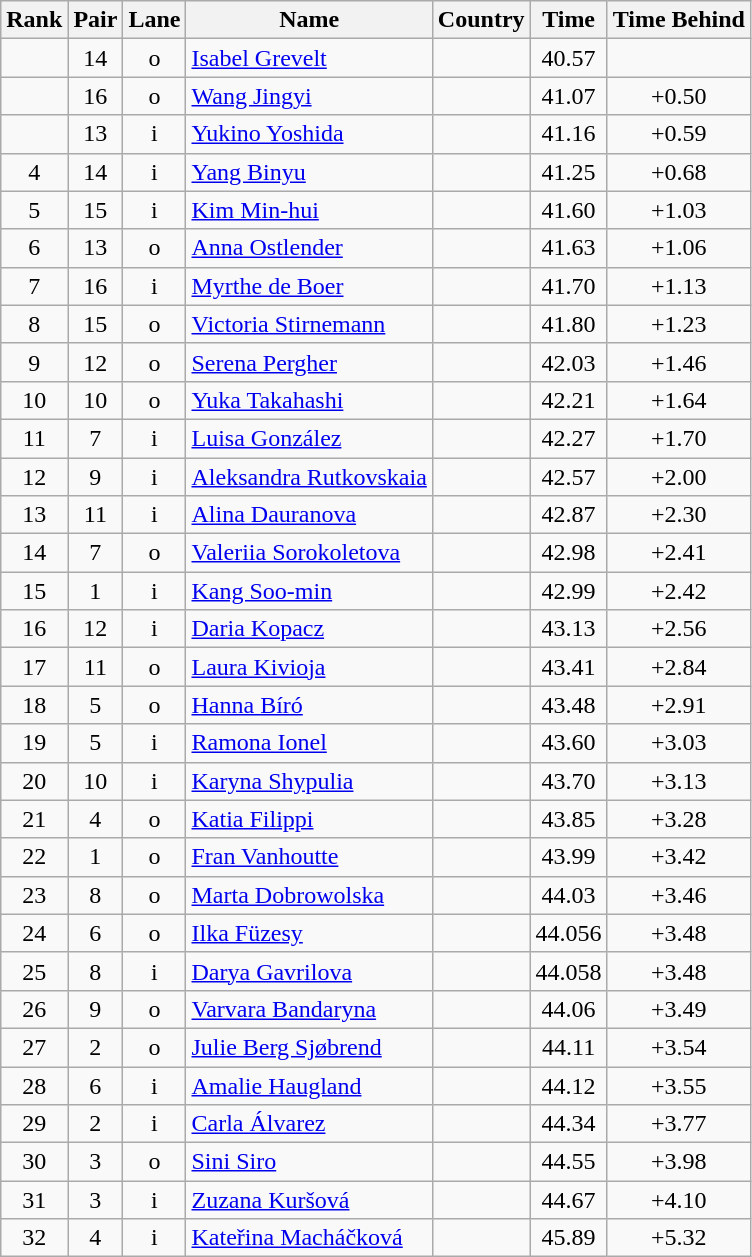<table class="wikitable sortable" style="text-align:center">
<tr>
<th>Rank</th>
<th>Pair</th>
<th>Lane</th>
<th>Name</th>
<th>Country</th>
<th>Time</th>
<th>Time Behind</th>
</tr>
<tr>
<td></td>
<td>14</td>
<td>o</td>
<td align=left><a href='#'>Isabel Grevelt</a></td>
<td align=left></td>
<td>40.57</td>
<td></td>
</tr>
<tr>
<td></td>
<td>16</td>
<td>o</td>
<td align=left><a href='#'>Wang Jingyi</a></td>
<td align=left></td>
<td>41.07</td>
<td>+0.50</td>
</tr>
<tr>
<td></td>
<td>13</td>
<td>i</td>
<td align=left><a href='#'>Yukino Yoshida</a></td>
<td align=left></td>
<td>41.16</td>
<td>+0.59</td>
</tr>
<tr>
<td>4</td>
<td>14</td>
<td>i</td>
<td align=left><a href='#'>Yang Binyu</a></td>
<td align=left></td>
<td>41.25</td>
<td>+0.68</td>
</tr>
<tr>
<td>5</td>
<td>15</td>
<td>i</td>
<td align=left><a href='#'>Kim Min-hui</a></td>
<td align=left></td>
<td>41.60</td>
<td>+1.03</td>
</tr>
<tr>
<td>6</td>
<td>13</td>
<td>o</td>
<td align=left><a href='#'>Anna Ostlender</a></td>
<td align=left></td>
<td>41.63</td>
<td>+1.06</td>
</tr>
<tr>
<td>7</td>
<td>16</td>
<td>i</td>
<td align=left><a href='#'>Myrthe de Boer</a></td>
<td align=left></td>
<td>41.70</td>
<td>+1.13</td>
</tr>
<tr>
<td>8</td>
<td>15</td>
<td>o</td>
<td align=left><a href='#'>Victoria Stirnemann</a></td>
<td align=left></td>
<td>41.80</td>
<td>+1.23</td>
</tr>
<tr>
<td>9</td>
<td>12</td>
<td>o</td>
<td align=left><a href='#'>Serena Pergher</a></td>
<td align=left></td>
<td>42.03</td>
<td>+1.46</td>
</tr>
<tr>
<td>10</td>
<td>10</td>
<td>o</td>
<td align=left><a href='#'>Yuka Takahashi</a></td>
<td align=left></td>
<td>42.21</td>
<td>+1.64</td>
</tr>
<tr>
<td>11</td>
<td>7</td>
<td>i</td>
<td align=left><a href='#'>Luisa González</a></td>
<td align=left></td>
<td>42.27</td>
<td>+1.70</td>
</tr>
<tr>
<td>12</td>
<td>9</td>
<td>i</td>
<td align=left><a href='#'>Aleksandra Rutkovskaia</a></td>
<td align=left></td>
<td>42.57</td>
<td>+2.00</td>
</tr>
<tr>
<td>13</td>
<td>11</td>
<td>i</td>
<td align=left><a href='#'>Alina Dauranova</a></td>
<td align=left></td>
<td>42.87</td>
<td>+2.30</td>
</tr>
<tr>
<td>14</td>
<td>7</td>
<td>o</td>
<td align=left><a href='#'>Valeriia Sorokoletova</a></td>
<td align=left></td>
<td>42.98</td>
<td>+2.41</td>
</tr>
<tr>
<td>15</td>
<td>1</td>
<td>i</td>
<td align=left><a href='#'>Kang Soo-min</a></td>
<td align=left></td>
<td>42.99</td>
<td>+2.42</td>
</tr>
<tr>
<td>16</td>
<td>12</td>
<td>i</td>
<td align=left><a href='#'>Daria Kopacz</a></td>
<td align=left></td>
<td>43.13</td>
<td>+2.56</td>
</tr>
<tr>
<td>17</td>
<td>11</td>
<td>o</td>
<td align=left><a href='#'>Laura Kivioja</a></td>
<td align=left></td>
<td>43.41</td>
<td>+2.84</td>
</tr>
<tr>
<td>18</td>
<td>5</td>
<td>o</td>
<td align=left><a href='#'>Hanna Bíró</a></td>
<td align=left></td>
<td>43.48</td>
<td>+2.91</td>
</tr>
<tr>
<td>19</td>
<td>5</td>
<td>i</td>
<td align=left><a href='#'>Ramona Ionel</a></td>
<td align=left></td>
<td>43.60</td>
<td>+3.03</td>
</tr>
<tr>
<td>20</td>
<td>10</td>
<td>i</td>
<td align=left><a href='#'>Karyna Shypulia</a></td>
<td align=left></td>
<td>43.70</td>
<td>+3.13</td>
</tr>
<tr>
<td>21</td>
<td>4</td>
<td>o</td>
<td align=left><a href='#'>Katia Filippi</a></td>
<td align=left></td>
<td>43.85</td>
<td>+3.28</td>
</tr>
<tr>
<td>22</td>
<td>1</td>
<td>o</td>
<td align=left><a href='#'>Fran Vanhoutte</a></td>
<td align=left></td>
<td>43.99</td>
<td>+3.42</td>
</tr>
<tr>
<td>23</td>
<td>8</td>
<td>o</td>
<td align=left><a href='#'>Marta Dobrowolska</a></td>
<td align=left></td>
<td>44.03</td>
<td>+3.46</td>
</tr>
<tr>
<td>24</td>
<td>6</td>
<td>o</td>
<td align=left><a href='#'>Ilka Füzesy</a></td>
<td align=left></td>
<td>44.056</td>
<td>+3.48</td>
</tr>
<tr>
<td>25</td>
<td>8</td>
<td>i</td>
<td align=left><a href='#'>Darya Gavrilova</a></td>
<td align=left></td>
<td>44.058</td>
<td>+3.48</td>
</tr>
<tr>
<td>26</td>
<td>9</td>
<td>o</td>
<td align=left><a href='#'>Varvara Bandaryna</a></td>
<td align=left></td>
<td>44.06</td>
<td>+3.49</td>
</tr>
<tr>
<td>27</td>
<td>2</td>
<td>o</td>
<td align=left><a href='#'>Julie Berg Sjøbrend</a></td>
<td align=left></td>
<td>44.11</td>
<td>+3.54</td>
</tr>
<tr>
<td>28</td>
<td>6</td>
<td>i</td>
<td align=left><a href='#'>Amalie Haugland</a></td>
<td align=left></td>
<td>44.12</td>
<td>+3.55</td>
</tr>
<tr>
<td>29</td>
<td>2</td>
<td>i</td>
<td align=left><a href='#'>Carla Álvarez</a></td>
<td align=left></td>
<td>44.34</td>
<td>+3.77</td>
</tr>
<tr>
<td>30</td>
<td>3</td>
<td>o</td>
<td align=left><a href='#'>Sini Siro</a></td>
<td align=left></td>
<td>44.55</td>
<td>+3.98</td>
</tr>
<tr>
<td>31</td>
<td>3</td>
<td>i</td>
<td align=left><a href='#'>Zuzana Kuršová</a></td>
<td align=left></td>
<td>44.67</td>
<td>+4.10</td>
</tr>
<tr>
<td>32</td>
<td>4</td>
<td>i</td>
<td align=left><a href='#'>Kateřina Macháčková</a></td>
<td align=left></td>
<td>45.89</td>
<td>+5.32</td>
</tr>
</table>
